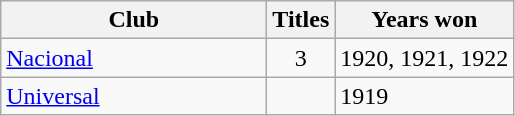<table class="wikitable sortable" style="text-align:left" width="">
<tr>
<th width= 170px>Club</th>
<th width=>Titles</th>
<th width=>Years won</th>
</tr>
<tr>
<td><a href='#'>Nacional</a></td>
<td align=center>3</td>
<td>1920, 1921, 1922</td>
</tr>
<tr>
<td><a href='#'>Universal</a></td>
<td></td>
<td>1919</td>
</tr>
</table>
